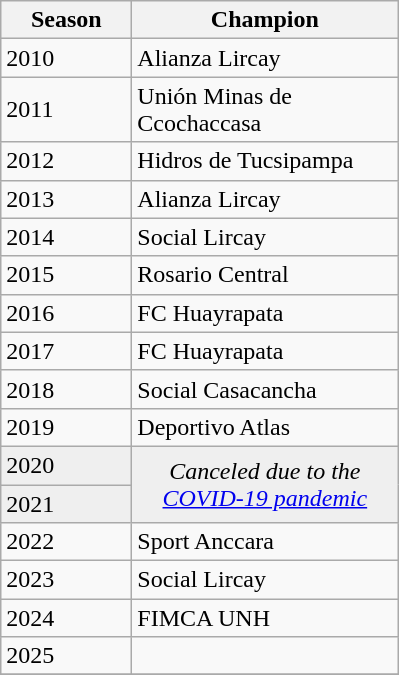<table class="wikitable sortable">
<tr>
<th width=80px>Season</th>
<th width=170px>Champion</th>
</tr>
<tr>
<td>2010</td>
<td>Alianza Lircay</td>
</tr>
<tr>
<td>2011</td>
<td>Unión Minas de Ccochaccasa</td>
</tr>
<tr>
<td>2012</td>
<td>Hidros de Tucsipampa</td>
</tr>
<tr>
<td>2013</td>
<td>Alianza Lircay</td>
</tr>
<tr>
<td>2014</td>
<td>Social Lircay</td>
</tr>
<tr>
<td>2015</td>
<td>Rosario Central</td>
</tr>
<tr>
<td>2016</td>
<td>FC Huayrapata</td>
</tr>
<tr>
<td>2017</td>
<td>FC Huayrapata</td>
</tr>
<tr>
<td>2018</td>
<td>Social Casacancha</td>
</tr>
<tr>
<td>2019</td>
<td>Deportivo Atlas</td>
</tr>
<tr bgcolor=#efefef>
<td>2020</td>
<td rowspan=2 colspan="1" align=center><em>Canceled due to the <a href='#'>COVID-19 pandemic</a></em></td>
</tr>
<tr bgcolor=#efefef>
<td>2021</td>
</tr>
<tr>
<td>2022</td>
<td>Sport Anccara</td>
</tr>
<tr>
<td>2023</td>
<td>Social Lircay</td>
</tr>
<tr>
<td>2024</td>
<td>FIMCA UNH</td>
</tr>
<tr>
<td>2025</td>
<td></td>
</tr>
<tr>
</tr>
</table>
